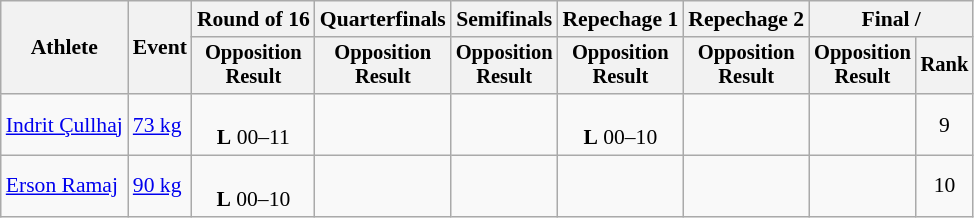<table class="wikitable" style="font-size:90%">
<tr>
<th rowspan="2">Athlete</th>
<th rowspan="2">Event</th>
<th>Round of 16</th>
<th>Quarterfinals</th>
<th>Semifinals</th>
<th>Repechage 1</th>
<th>Repechage 2</th>
<th colspan=2>Final / </th>
</tr>
<tr style="font-size:95%">
<th>Opposition<br>Result</th>
<th>Opposition<br>Result</th>
<th>Opposition<br>Result</th>
<th>Opposition<br>Result</th>
<th>Opposition<br>Result</th>
<th>Opposition<br>Result</th>
<th>Rank</th>
</tr>
<tr align=center>
<td align=left><a href='#'>Indrit Çullhaj</a></td>
<td align=left><a href='#'>73 kg</a></td>
<td><br><strong>L</strong> 00–11</td>
<td></td>
<td></td>
<td><br><strong>L</strong> 00–10</td>
<td></td>
<td></td>
<td>9</td>
</tr>
<tr align=center>
<td align=left><a href='#'>Erson Ramaj</a></td>
<td align=left><a href='#'>90 kg</a></td>
<td><br><strong>L</strong> 00–10</td>
<td></td>
<td></td>
<td></td>
<td></td>
<td></td>
<td>10</td>
</tr>
</table>
